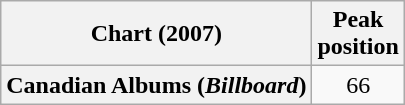<table class="wikitable plainrowheaders" style="text-align:center;">
<tr>
<th scope="col">Chart (2007)</th>
<th scope="col">Peak<br>position</th>
</tr>
<tr>
<th scope="row">Canadian Albums (<em>Billboard</em>)</th>
<td>66</td>
</tr>
</table>
